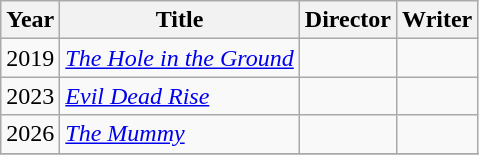<table class="wikitable">
<tr>
<th scope="col">Year</th>
<th scope="col">Title</th>
<th scope="col">Director</th>
<th scope="col">Writer</th>
</tr>
<tr>
<td>2019</td>
<td scope="row"><em><a href='#'>The Hole in the Ground</a></em></td>
<td></td>
<td></td>
</tr>
<tr>
<td>2023</td>
<td scope="row"><em><a href='#'>Evil Dead Rise</a></em></td>
<td></td>
<td></td>
</tr>
<tr>
<td>2026</td>
<td scope="row"><em><a href='#'>The Mummy</a></em></td>
<td></td>
<td></td>
</tr>
<tr>
</tr>
</table>
